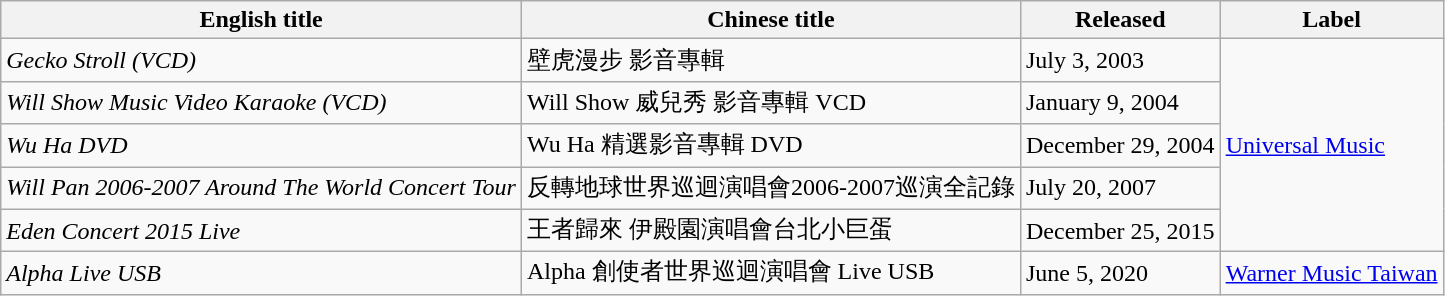<table class="wikitable sortable">
<tr>
<th>English title</th>
<th>Chinese title</th>
<th>Released</th>
<th>Label</th>
</tr>
<tr>
<td scope="row"><em>Gecko Stroll (VCD)</em></td>
<td>壁虎漫步 影音專輯</td>
<td>July 3, 2003</td>
<td rowspan=5><a href='#'>Universal Music</a></td>
</tr>
<tr>
<td scope="row"><em>Will Show Music Video Karaoke (VCD)</em></td>
<td>Will Show 威兒秀 影音專輯 VCD</td>
<td>January 9, 2004</td>
</tr>
<tr>
<td scope="row"><em>Wu Ha DVD</em></td>
<td>Wu Ha 精選影音專輯 DVD</td>
<td>December 29, 2004</td>
</tr>
<tr>
<td scope="row"><em>Will Pan 2006-2007 Around The World Concert Tour</em></td>
<td>反轉地球世界巡迴演唱會2006-2007巡演全記錄</td>
<td>July 20, 2007</td>
</tr>
<tr>
<td scope="row"><em>Eden Concert 2015 Live</em></td>
<td>王者歸來 伊殿園演唱會台北小巨蛋</td>
<td>December 25, 2015</td>
</tr>
<tr>
<td scope="row"><em>Alpha Live USB</em></td>
<td>Alpha 創使者世界巡迴演唱會 Live USB</td>
<td>June 5, 2020</td>
<td><a href='#'>Warner Music Taiwan</a></td>
</tr>
</table>
